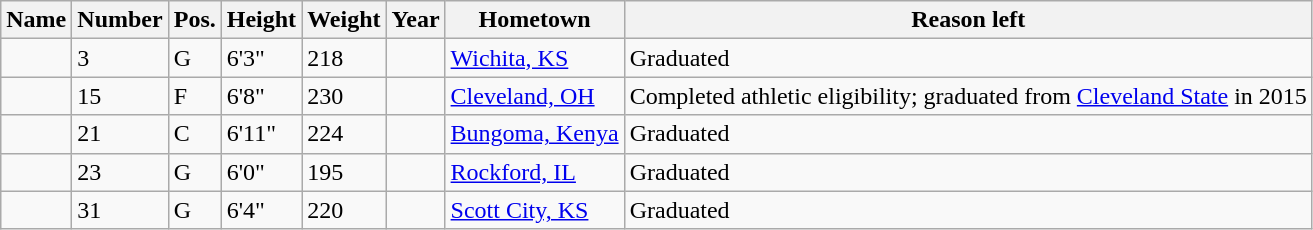<table class="wikitable sortable" border="1">
<tr>
<th>Name</th>
<th>Number</th>
<th>Pos.</th>
<th>Height</th>
<th>Weight</th>
<th>Year</th>
<th>Hometown</th>
<th class="unsortable">Reason left</th>
</tr>
<tr>
<td></td>
<td>3</td>
<td>G</td>
<td>6'3"</td>
<td>218</td>
<td></td>
<td><a href='#'>Wichita, KS</a></td>
<td>Graduated</td>
</tr>
<tr>
<td></td>
<td>15</td>
<td>F</td>
<td>6'8"</td>
<td>230</td>
<td></td>
<td><a href='#'>Cleveland, OH</a></td>
<td>Completed athletic eligibility; graduated from <a href='#'>Cleveland State</a> in 2015</td>
</tr>
<tr>
<td></td>
<td>21</td>
<td>C</td>
<td>6'11"</td>
<td>224</td>
<td></td>
<td><a href='#'>Bungoma, Kenya</a></td>
<td>Graduated</td>
</tr>
<tr>
<td></td>
<td>23</td>
<td>G</td>
<td>6'0"</td>
<td>195</td>
<td></td>
<td><a href='#'>Rockford, IL</a></td>
<td>Graduated</td>
</tr>
<tr>
<td></td>
<td>31</td>
<td>G</td>
<td>6'4"</td>
<td>220</td>
<td></td>
<td><a href='#'>Scott City, KS</a></td>
<td>Graduated</td>
</tr>
</table>
